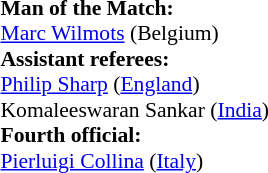<table width=100% style="font-size: 90%">
<tr>
<td><br><strong>Man of the Match:</strong>
<br><a href='#'>Marc Wilmots</a> (Belgium)<br><strong>Assistant referees:</strong>
<br><a href='#'>Philip Sharp</a> (<a href='#'>England</a>)
<br>Komaleeswaran Sankar (<a href='#'>India</a>)
<br><strong>Fourth official:</strong>
<br><a href='#'>Pierluigi Collina</a> (<a href='#'>Italy</a>)</td>
</tr>
</table>
